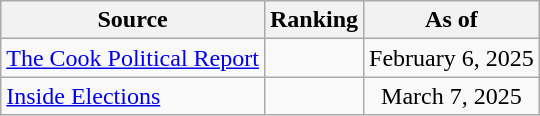<table class="wikitable" style="text-align:center">
<tr>
<th>Source</th>
<th>Ranking</th>
<th>As of</th>
</tr>
<tr>
<td align=left><a href='#'>The Cook Political Report</a></td>
<td></td>
<td>February 6, 2025</td>
</tr>
<tr>
<td align=left><a href='#'>Inside Elections</a></td>
<td></td>
<td>March 7, 2025</td>
</tr>
</table>
